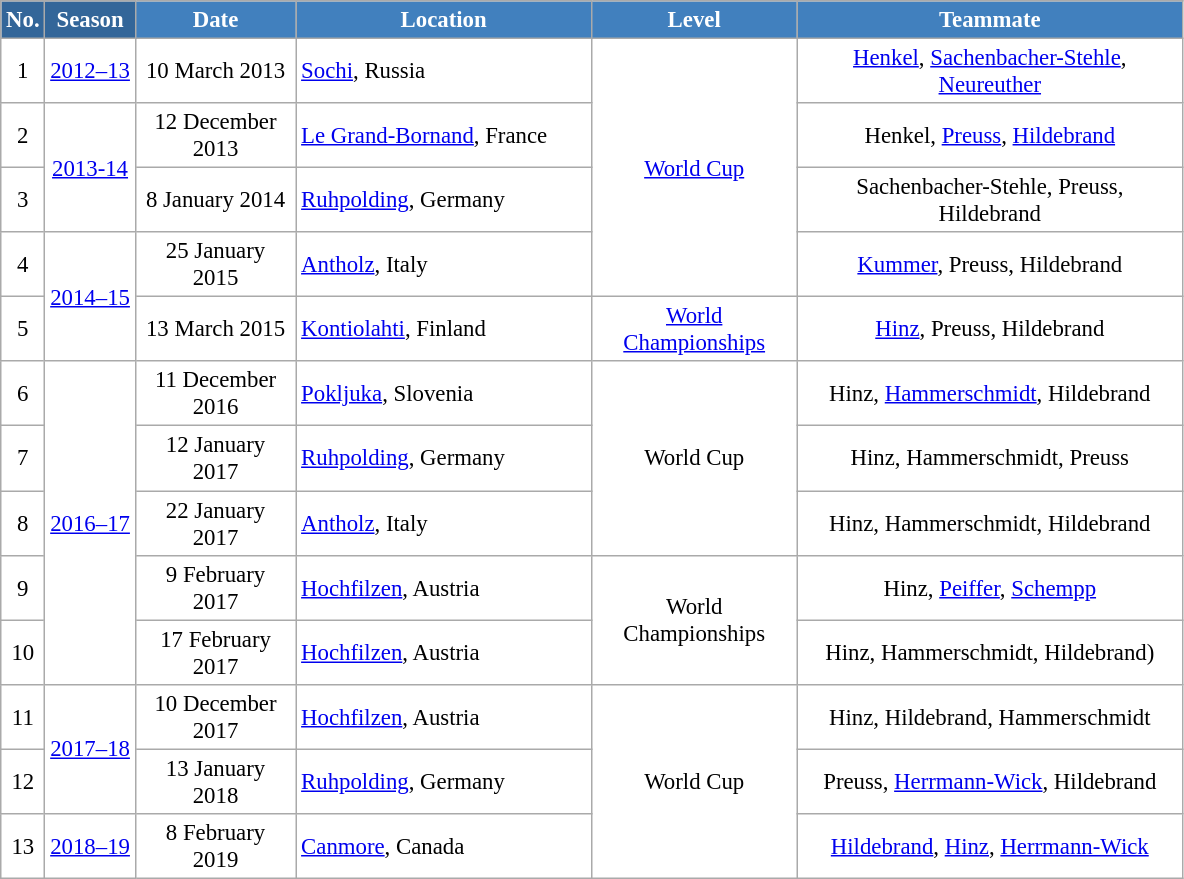<table class="wikitable" style="font-size:95%; text-align:center; border:grey solid 1px; border-collapse:collapse; background:#ffffff;">
<tr style="background:#efefef;">
<th style="background-color:#369; color:white;">No.</th>
<th style="background-color:#369; color:white;">Season</th>
<th style="background-color:#4180be; color:white; width:100px;">Date</th>
<th style="background-color:#4180be; color:white; width:190px;">Location</th>
<th style="background-color:#4180be; color:white; width:130px;">Level</th>
<th style="background-color:#4180be; color:white; width:250px;">Teammate</th>
</tr>
<tr>
<td>1</td>
<td><a href='#'>2012–13</a></td>
<td>10 March 2013</td>
<td align=left> <a href='#'>Sochi</a>, Russia</td>
<td rowspan="4"><a href='#'>World Cup</a></td>
<td><a href='#'>Henkel</a>, <a href='#'>Sachenbacher-Stehle</a>, <a href='#'>Neureuther</a></td>
</tr>
<tr>
<td>2</td>
<td rowspan="2"><a href='#'>2013-14</a></td>
<td>12 December 2013</td>
<td align=left> <a href='#'>Le Grand-Bornand</a>, France</td>
<td>Henkel, <a href='#'>Preuss</a>, <a href='#'>Hildebrand</a></td>
</tr>
<tr>
<td>3</td>
<td>8 January 2014</td>
<td align=left> <a href='#'>Ruhpolding</a>, Germany</td>
<td>Sachenbacher-Stehle, Preuss, Hildebrand</td>
</tr>
<tr>
<td>4</td>
<td rowspan="2"><a href='#'>2014–15</a></td>
<td>25 January 2015</td>
<td align=left> <a href='#'>Antholz</a>, Italy</td>
<td><a href='#'>Kummer</a>, Preuss, Hildebrand</td>
</tr>
<tr>
<td>5</td>
<td>13 March 2015</td>
<td align=left> <a href='#'>Kontiolahti</a>, Finland</td>
<td><a href='#'>World Championships</a></td>
<td><a href='#'>Hinz</a>, Preuss, Hildebrand</td>
</tr>
<tr>
<td>6</td>
<td rowspan="5"><a href='#'>2016–17</a></td>
<td>11 December 2016</td>
<td align=left> <a href='#'>Pokljuka</a>, Slovenia</td>
<td rowspan="3">World Cup</td>
<td>Hinz, <a href='#'>Hammerschmidt</a>, Hildebrand</td>
</tr>
<tr>
<td>7</td>
<td>12 January 2017</td>
<td align=left> <a href='#'>Ruhpolding</a>, Germany</td>
<td>Hinz, Hammerschmidt, Preuss</td>
</tr>
<tr>
<td>8</td>
<td>22 January 2017</td>
<td align=left> <a href='#'>Antholz</a>, Italy</td>
<td>Hinz, Hammerschmidt, Hildebrand</td>
</tr>
<tr>
<td>9</td>
<td>9 February 2017</td>
<td align=left> <a href='#'>Hochfilzen</a>, Austria</td>
<td rowspan="2">World Championships</td>
<td>Hinz, <a href='#'>Peiffer</a>, <a href='#'>Schempp</a></td>
</tr>
<tr>
<td>10</td>
<td>17 February 2017</td>
<td align=left> <a href='#'>Hochfilzen</a>, Austria</td>
<td>Hinz, Hammerschmidt, Hildebrand)</td>
</tr>
<tr>
<td>11</td>
<td rowspan="2"><a href='#'>2017–18</a></td>
<td>10 December 2017</td>
<td align=left> <a href='#'>Hochfilzen</a>, Austria</td>
<td rowspan="3">World Cup</td>
<td>Hinz, Hildebrand, Hammerschmidt</td>
</tr>
<tr>
<td>12</td>
<td>13 January 2018</td>
<td align=left> <a href='#'>Ruhpolding</a>, Germany</td>
<td>Preuss, <a href='#'>Herrmann-Wick</a>, Hildebrand</td>
</tr>
<tr>
<td>13</td>
<td><a href='#'>2018–19</a></td>
<td>8 February 2019</td>
<td align=left> <a href='#'>Canmore</a>, Canada</td>
<td><a href='#'>Hildebrand</a>, <a href='#'>Hinz</a>, <a href='#'>Herrmann-Wick</a></td>
</tr>
</table>
